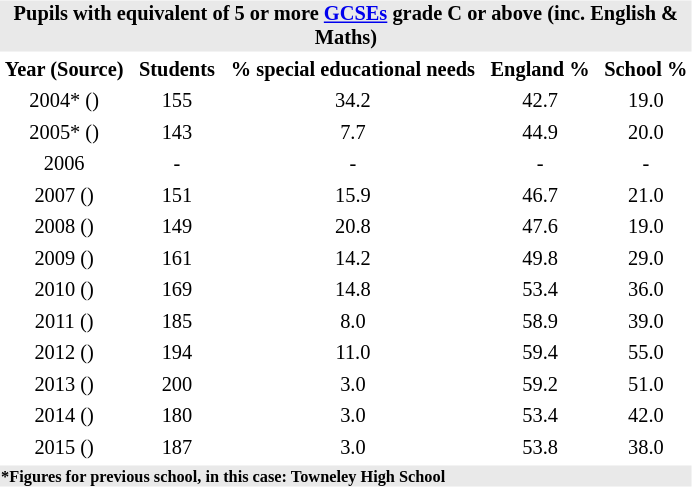<table id="toc" style="float: right; margin-right: 1em; width: 37%; font-size: 85%; text-align: center" cellspacing="3">
<tr>
<th colspan="5" style="background-color:#E9E9E9"><strong>Pupils with equivalent of 5 or more <a href='#'>GCSEs</a> grade C or above (inc. English & Maths)</strong></th>
</tr>
<tr>
<th>Year (Source)</th>
<th>Students</th>
<th>% special educational needs</th>
<th>England %</th>
<th>School %</th>
</tr>
<tr>
<td>2004* ()</td>
<td>155</td>
<td>34.2</td>
<td>42.7</td>
<td>19.0</td>
</tr>
<tr>
<td>2005* ()</td>
<td>143</td>
<td>7.7</td>
<td>44.9</td>
<td>20.0</td>
</tr>
<tr>
<td>2006</td>
<td>-</td>
<td>-</td>
<td>-</td>
<td>-</td>
</tr>
<tr>
<td>2007 ()</td>
<td>151</td>
<td>15.9</td>
<td>46.7</td>
<td>21.0</td>
</tr>
<tr>
<td>2008 ()</td>
<td>149</td>
<td>20.8</td>
<td>47.6</td>
<td>19.0</td>
</tr>
<tr>
<td>2009 ()</td>
<td>161</td>
<td>14.2</td>
<td>49.8</td>
<td>29.0</td>
</tr>
<tr>
<td>2010 ()</td>
<td>169</td>
<td>14.8</td>
<td>53.4</td>
<td>36.0</td>
</tr>
<tr>
<td>2011 ()</td>
<td>185</td>
<td>8.0</td>
<td>58.9</td>
<td>39.0</td>
</tr>
<tr>
<td>2012 ()</td>
<td>194</td>
<td>11.0</td>
<td>59.4</td>
<td>55.0</td>
</tr>
<tr>
<td>2013 ()</td>
<td>200</td>
<td>3.0</td>
<td>59.2</td>
<td>51.0</td>
</tr>
<tr>
<td>2014 ()</td>
<td>180</td>
<td>3.0</td>
<td>53.4</td>
<td>42.0</td>
</tr>
<tr>
<td>2015 ()</td>
<td>187</td>
<td>3.0</td>
<td>53.8</td>
<td>38.0</td>
</tr>
<tr>
<th colspan="5" style="background-color:#E9E9E9; text-align: left; font-size: 80%">*Figures for previous school, in this case: Towneley High School</th>
</tr>
</table>
